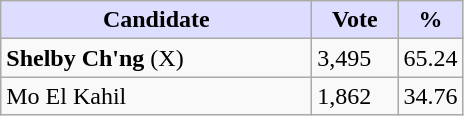<table class="wikitable sortable">
<tr>
<th style="background:#ddf; width:200px;">Candidate</th>
<th style="background:#ddf; width:50px;">Vote</th>
<th style="background:#ddf; width:30px;">%</th>
</tr>
<tr>
<td><strong>Shelby Ch'ng</strong> (X)</td>
<td>3,495</td>
<td>65.24</td>
</tr>
<tr>
<td>Mo El Kahil</td>
<td>1,862</td>
<td>34.76</td>
</tr>
</table>
